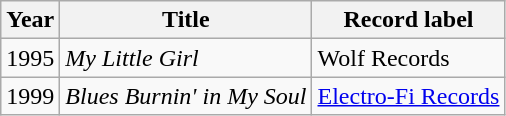<table class="wikitable sortable">
<tr>
<th>Year</th>
<th>Title</th>
<th>Record label</th>
</tr>
<tr>
<td>1995</td>
<td><em>My Little Girl</em></td>
<td style="text-align:left;">Wolf Records</td>
</tr>
<tr>
<td>1999</td>
<td><em>Blues Burnin' in My Soul</em></td>
<td style="text-align:left;"><a href='#'>Electro-Fi Records</a></td>
</tr>
</table>
